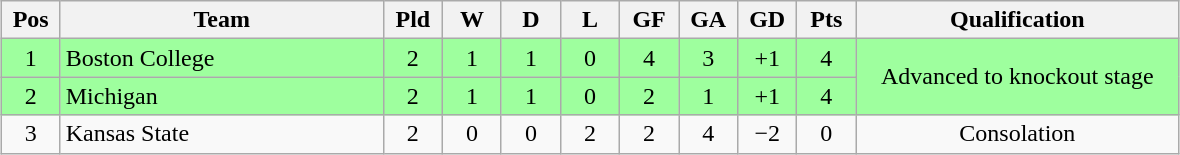<table class="wikitable" style="text-align:center; margin: 1em auto">
<tr>
<th style="width:2em">Pos</th>
<th style="width:13em">Team</th>
<th style="width:2em">Pld</th>
<th style="width:2em">W</th>
<th style="width:2em">D</th>
<th style="width:2em">L</th>
<th style="width:2em">GF</th>
<th style="width:2em">GA</th>
<th style="width:2em">GD</th>
<th style="width:2em">Pts</th>
<th style="width:13em">Qualification</th>
</tr>
<tr bgcolor="#9eff9e">
<td>1</td>
<td style="text-align:left">Boston College</td>
<td>2</td>
<td>1</td>
<td>1</td>
<td>0</td>
<td>4</td>
<td>3</td>
<td>+1</td>
<td>4</td>
<td rowspan="2">Advanced to knockout stage</td>
</tr>
<tr bgcolor="#9eff9e">
<td>2</td>
<td style="text-align:left">Michigan</td>
<td>2</td>
<td>1</td>
<td>1</td>
<td>0</td>
<td>2</td>
<td>1</td>
<td>+1</td>
<td>4</td>
</tr>
<tr>
<td>3</td>
<td style="text-align:left">Kansas State</td>
<td>2</td>
<td>0</td>
<td>0</td>
<td>2</td>
<td>2</td>
<td>4</td>
<td>−2</td>
<td>0</td>
<td>Consolation</td>
</tr>
</table>
